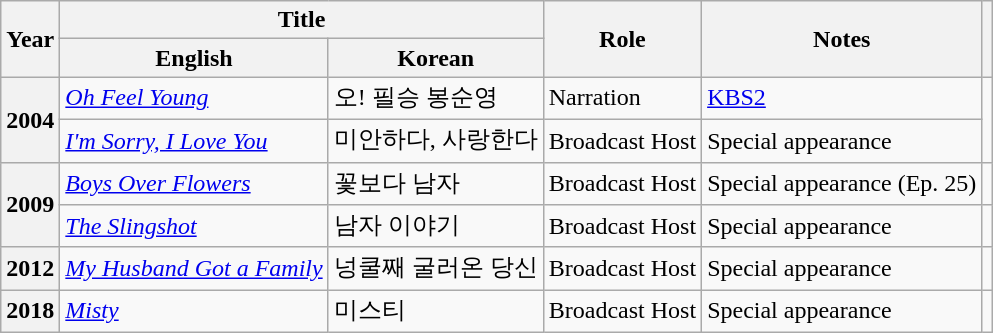<table class="wikitable sortable plainrowheaders">
<tr>
<th rowspan="2">Year</th>
<th colspan="2">Title</th>
<th rowspan="2">Role</th>
<th rowspan="2">Notes</th>
<th rowspan="2"></th>
</tr>
<tr>
<th scope="col">English</th>
<th scope="col">Korean</th>
</tr>
<tr>
<th rowspan="2" scope="row">2004</th>
<td><em><a href='#'>Oh Feel Young</a></em></td>
<td>오! 필승 봉순영</td>
<td>Narration</td>
<td><a href='#'>KBS2</a></td>
<td rowspan="2"></td>
</tr>
<tr>
<td><em><a href='#'>I'm Sorry, I Love You</a></em></td>
<td>미안하다, 사랑한다</td>
<td>Broadcast Host</td>
<td>Special appearance</td>
</tr>
<tr>
<th rowspan="2" scope="row">2009</th>
<td><a href='#'><em>Boys Over Flowers</em></a></td>
<td>꽃보다 남자</td>
<td>Broadcast Host</td>
<td>Special appearance (Ep. 25)</td>
<td></td>
</tr>
<tr>
<td><em><a href='#'>The Slingshot</a></em></td>
<td>남자 이야기</td>
<td>Broadcast Host</td>
<td>Special appearance</td>
<td></td>
</tr>
<tr>
<th scope="row">2012</th>
<td><em><a href='#'>My Husband Got a Family</a></em></td>
<td>넝쿨째 굴러온 당신</td>
<td>Broadcast Host</td>
<td>Special appearance</td>
<td></td>
</tr>
<tr>
<th scope="row">2018</th>
<td><a href='#'><em>Misty</em></a></td>
<td>미스티</td>
<td>Broadcast Host</td>
<td>Special appearance</td>
<td></td>
</tr>
</table>
